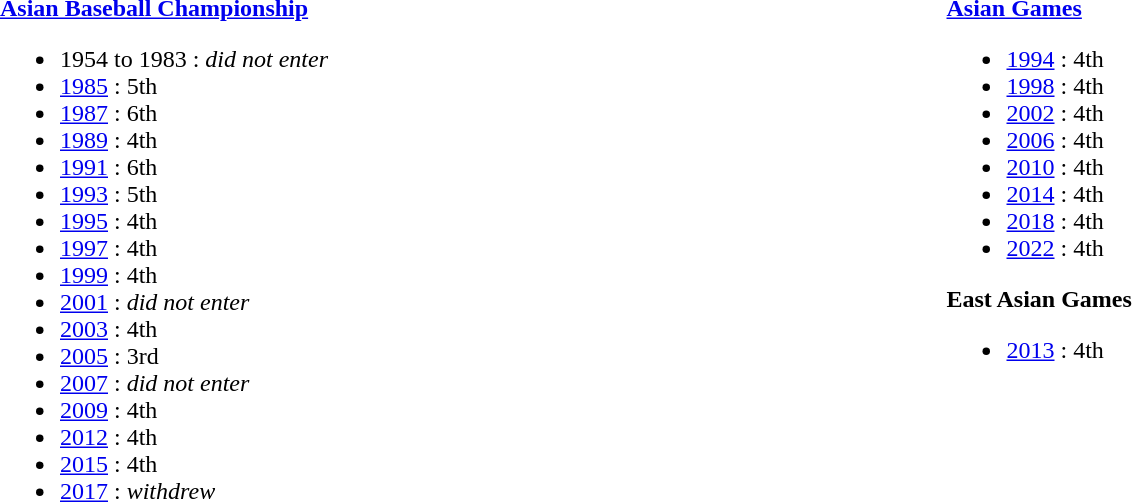<table border="0" cellpadding="2" style="width: 100%;">
<tr>
<td width=50% valign="top"><br><strong><a href='#'>Asian Baseball Championship</a></strong><ul><li>1954 to 1983 : <em>did not enter</em></li><li><a href='#'>1985</a> : 5th</li><li><a href='#'>1987</a> : 6th</li><li><a href='#'>1989</a> : 4th</li><li><a href='#'>1991</a> : 6th</li><li><a href='#'>1993</a> : 5th</li><li><a href='#'>1995</a> : 4th</li><li><a href='#'>1997</a> : 4th</li><li><a href='#'>1999</a> : 4th</li><li><a href='#'>2001</a> : <em>did not enter</em></li><li><a href='#'>2003</a> : 4th</li><li><a href='#'>2005</a> :  3rd</li><li><a href='#'>2007</a> : <em>did not enter</em></li><li><a href='#'>2009</a> : 4th</li><li><a href='#'>2012</a> : 4th</li><li><a href='#'>2015</a> : 4th</li><li><a href='#'>2017</a> : <em>withdrew</em></li></ul></td>
<td width=50% valign="top"><br><strong><a href='#'>Asian Games</a></strong><ul><li><a href='#'>1994</a> : 4th</li><li><a href='#'>1998</a> : 4th</li><li><a href='#'>2002</a> : 4th</li><li><a href='#'>2006</a> : 4th</li><li><a href='#'>2010</a> : 4th</li><li><a href='#'>2014</a> : 4th</li><li><a href='#'>2018</a> : 4th</li><li><a href='#'>2022</a> : 4th</li></ul><strong>East Asian Games</strong><ul><li><a href='#'>2013</a> : 4th</li></ul></td>
</tr>
</table>
